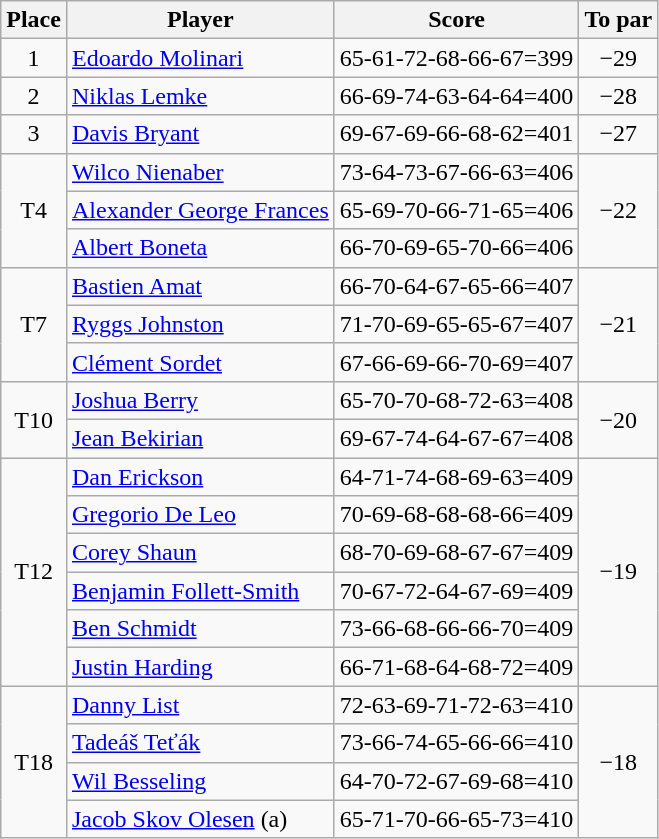<table class="wikitable">
<tr>
<th>Place</th>
<th>Player</th>
<th>Score</th>
<th>To par</th>
</tr>
<tr>
<td align=center>1</td>
<td> <a href='#'>Edoardo Molinari</a></td>
<td align=right>65-61-72-68-66-67=399</td>
<td align=center>−29</td>
</tr>
<tr>
<td align=center>2</td>
<td> <a href='#'>Niklas Lemke</a></td>
<td align=right>66-69-74-63-64-64=400</td>
<td align=center>−28</td>
</tr>
<tr>
<td align=center>3</td>
<td> <a href='#'>Davis Bryant</a></td>
<td align=right>69-67-69-66-68-62=401</td>
<td align=center>−27</td>
</tr>
<tr>
<td rowspan=3 align=center>T4</td>
<td> <a href='#'>Wilco Nienaber</a></td>
<td align=right>73-64-73-67-66-63=406</td>
<td rowspan=3 align=center>−22</td>
</tr>
<tr>
<td> <a href='#'>Alexander George Frances</a></td>
<td align=right>65-69-70-66-71-65=406</td>
</tr>
<tr>
<td> <a href='#'>Albert Boneta</a></td>
<td align=right>66-70-69-65-70-66=406</td>
</tr>
<tr>
<td rowspan=3 align=center>T7</td>
<td> <a href='#'>Bastien Amat</a></td>
<td align=right>66-70-64-67-65-66=407</td>
<td rowspan=3 align=center>−21</td>
</tr>
<tr>
<td> <a href='#'>Ryggs Johnston</a></td>
<td align=right>71-70-69-65-65-67=407</td>
</tr>
<tr>
<td> <a href='#'>Clément Sordet</a></td>
<td align=right>67-66-69-66-70-69=407</td>
</tr>
<tr>
<td rowspan=2 align=center>T10</td>
<td> <a href='#'>Joshua Berry</a></td>
<td align=right>65-70-70-68-72-63=408</td>
<td rowspan=2 align=center>−20</td>
</tr>
<tr>
<td> <a href='#'>Jean Bekirian</a></td>
<td align=right>69-67-74-64-67-67=408</td>
</tr>
<tr>
<td rowspan=6 align=center>T12</td>
<td> <a href='#'>Dan Erickson</a></td>
<td align=right>64-71-74-68-69-63=409</td>
<td rowspan=6 align=center>−19</td>
</tr>
<tr>
<td> <a href='#'>Gregorio De Leo</a></td>
<td align=right>70-69-68-68-68-66=409</td>
</tr>
<tr>
<td> <a href='#'>Corey Shaun</a></td>
<td align=right>68-70-69-68-67-67=409</td>
</tr>
<tr>
<td> <a href='#'>Benjamin Follett-Smith</a></td>
<td align=right>70-67-72-64-67-69=409</td>
</tr>
<tr>
<td> <a href='#'>Ben Schmidt</a></td>
<td align=right>73-66-68-66-66-70=409</td>
</tr>
<tr>
<td> <a href='#'>Justin Harding</a></td>
<td align=right>66-71-68-64-68-72=409</td>
</tr>
<tr>
<td rowspan=4 align=center>T18</td>
<td> <a href='#'>Danny List</a></td>
<td align=right>72-63-69-71-72-63=410</td>
<td rowspan=4 align=center>−18</td>
</tr>
<tr>
<td> <a href='#'>Tadeáš Teťák</a></td>
<td align=right>73-66-74-65-66-66=410</td>
</tr>
<tr>
<td> <a href='#'>Wil Besseling</a></td>
<td align=right>64-70-72-67-69-68=410</td>
</tr>
<tr>
<td> <a href='#'>Jacob Skov Olesen</a> (a)</td>
<td align=right>65-71-70-66-65-73=410</td>
</tr>
</table>
